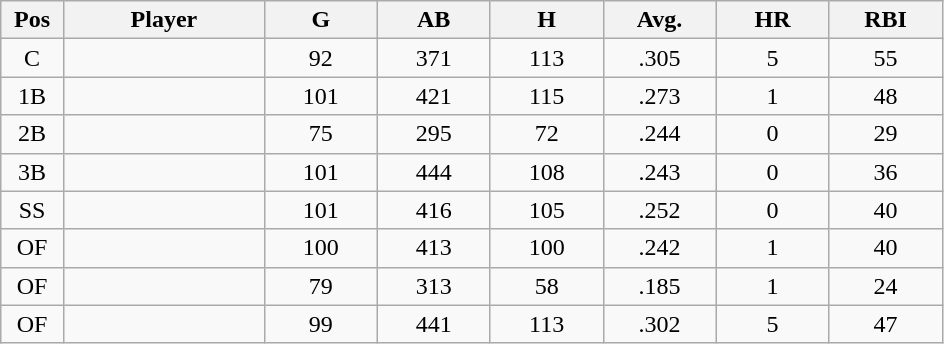<table class="wikitable sortable">
<tr>
<th bgcolor="#DDDDFF" width="5%">Pos</th>
<th bgcolor="#DDDDFF" width="16%">Player</th>
<th bgcolor="#DDDDFF" width="9%">G</th>
<th bgcolor="#DDDDFF" width="9%">AB</th>
<th bgcolor="#DDDDFF" width="9%">H</th>
<th bgcolor="#DDDDFF" width="9%">Avg.</th>
<th bgcolor="#DDDDFF" width="9%">HR</th>
<th bgcolor="#DDDDFF" width="9%">RBI</th>
</tr>
<tr align="center">
<td>C</td>
<td></td>
<td>92</td>
<td>371</td>
<td>113</td>
<td>.305</td>
<td>5</td>
<td>55</td>
</tr>
<tr align="center">
<td>1B</td>
<td></td>
<td>101</td>
<td>421</td>
<td>115</td>
<td>.273</td>
<td>1</td>
<td>48</td>
</tr>
<tr align="center">
<td>2B</td>
<td></td>
<td>75</td>
<td>295</td>
<td>72</td>
<td>.244</td>
<td>0</td>
<td>29</td>
</tr>
<tr align="center">
<td>3B</td>
<td></td>
<td>101</td>
<td>444</td>
<td>108</td>
<td>.243</td>
<td>0</td>
<td>36</td>
</tr>
<tr align="center">
<td>SS</td>
<td></td>
<td>101</td>
<td>416</td>
<td>105</td>
<td>.252</td>
<td>0</td>
<td>40</td>
</tr>
<tr align="center">
<td>OF</td>
<td></td>
<td>100</td>
<td>413</td>
<td>100</td>
<td>.242</td>
<td>1</td>
<td>40</td>
</tr>
<tr align="center">
<td>OF</td>
<td></td>
<td>79</td>
<td>313</td>
<td>58</td>
<td>.185</td>
<td>1</td>
<td>24</td>
</tr>
<tr align="center">
<td>OF</td>
<td></td>
<td>99</td>
<td>441</td>
<td>113</td>
<td>.302</td>
<td>5</td>
<td>47</td>
</tr>
</table>
